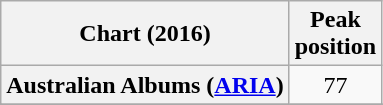<table class="wikitable sortable plainrowheaders" style="text-align:center">
<tr>
<th scope="col">Chart (2016)</th>
<th scope="col">Peak<br>position</th>
</tr>
<tr>
<th scope="row">Australian Albums (<a href='#'>ARIA</a>)</th>
<td>77</td>
</tr>
<tr>
</tr>
<tr>
</tr>
<tr>
</tr>
<tr>
</tr>
<tr>
</tr>
<tr>
</tr>
<tr>
</tr>
<tr>
</tr>
</table>
